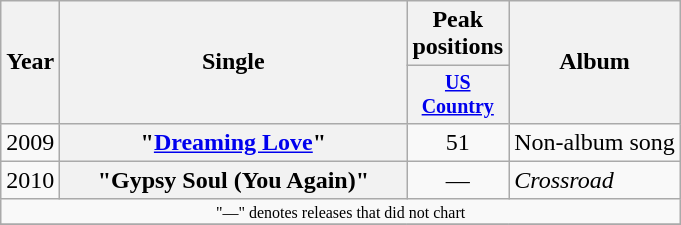<table class="wikitable plainrowheaders" style="text-align:center;">
<tr>
<th rowspan="2">Year</th>
<th rowspan="2" style="width:14em;">Single</th>
<th colspan="1">Peak positions</th>
<th rowspan="2">Album</th>
</tr>
<tr style="font-size:smaller;">
<th width="60"><a href='#'>US Country</a></th>
</tr>
<tr>
<td>2009</td>
<th scope="row">"<a href='#'>Dreaming Love</a>"</th>
<td>51</td>
<td align="left">Non-album song</td>
</tr>
<tr>
<td>2010</td>
<th scope="row">"Gypsy Soul (You Again)"</th>
<td>—</td>
<td align="left"><em>Crossroad</em></td>
</tr>
<tr>
<td colspan="4" style="font-size:8pt">"—" denotes releases that did not chart</td>
</tr>
<tr>
</tr>
</table>
